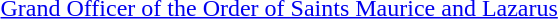<table>
<tr>
<td rowspan=2 style="width:60px; vertical-align:top;"></td>
<td><a href='#'>Grand Officer of the Order of Saints Maurice and Lazarus</a></td>
</tr>
<tr>
<td></td>
</tr>
</table>
